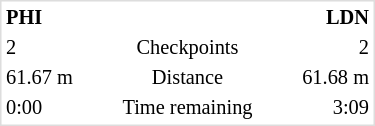<table class="floatright" style="text-align:center; font-size:85%; border:1px solid #ddd; width:250px">
<tr>
<th style="text-align:left; width:25%;">PHI</th>
<th style="width:50%;"></th>
<th style="text-align:right; width:25%;">LDN</th>
</tr>
<tr>
<td style="text-align:left;">2</td>
<td>Checkpoints</td>
<td style="text-align:right;">2</td>
</tr>
<tr>
<td style="text-align:left;">61.67 m</td>
<td>Distance</td>
<td style="text-align:right;">61.68 m</td>
</tr>
<tr>
<td style="text-align:left;">0:00</td>
<td>Time remaining</td>
<td style="text-align:right;">3:09</td>
</tr>
</table>
